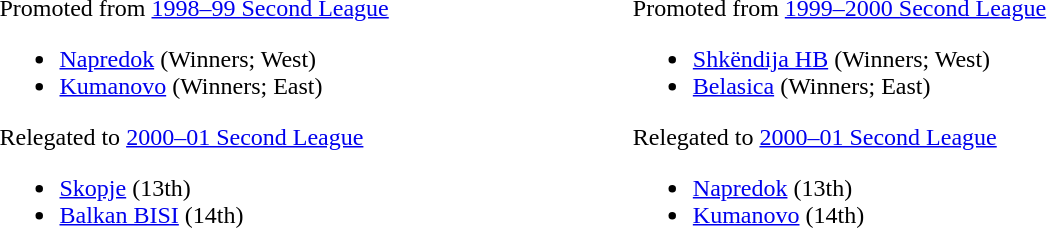<table style="border:0;width:69%;">
<tr style="vertical-align:top;">
<td><br>Promoted from <a href='#'>1998–99 Second League</a><ul><li><a href='#'>Napredok</a> (Winners; West)</li><li><a href='#'>Kumanovo</a> (Winners; East)</li></ul>Relegated to <a href='#'>2000–01 Second League</a><ul><li><a href='#'>Skopje</a> (13th)</li><li><a href='#'>Balkan BISI</a> (14th)</li></ul></td>
<td><br>Promoted from <a href='#'>1999–2000 Second League</a><ul><li><a href='#'>Shkëndija HB</a> (Winners; West)</li><li><a href='#'>Belasica</a> (Winners; East)</li></ul>Relegated to <a href='#'>2000–01 Second League</a><ul><li><a href='#'>Napredok</a> (13th)</li><li><a href='#'>Kumanovo</a> (14th)</li></ul></td>
</tr>
</table>
